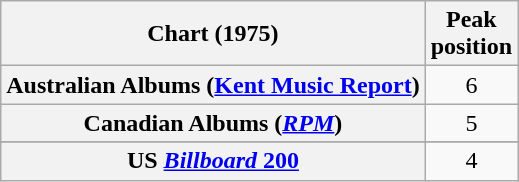<table class="wikitable sortable plainrowheaders">
<tr>
<th>Chart (1975)</th>
<th>Peak<br>position</th>
</tr>
<tr>
<th scope="row">Australian Albums (<a href='#'>Kent Music Report</a>)</th>
<td style="text-align:center">6</td>
</tr>
<tr>
<th scope="row">Canadian Albums (<a href='#'><em>RPM</em></a>)</th>
<td style="text-align:center">5</td>
</tr>
<tr>
</tr>
<tr>
</tr>
<tr>
</tr>
<tr>
<th scope="row">US <a href='#'><em>Billboard</em> 200</a></th>
<td style="text-align:center">4</td>
</tr>
</table>
